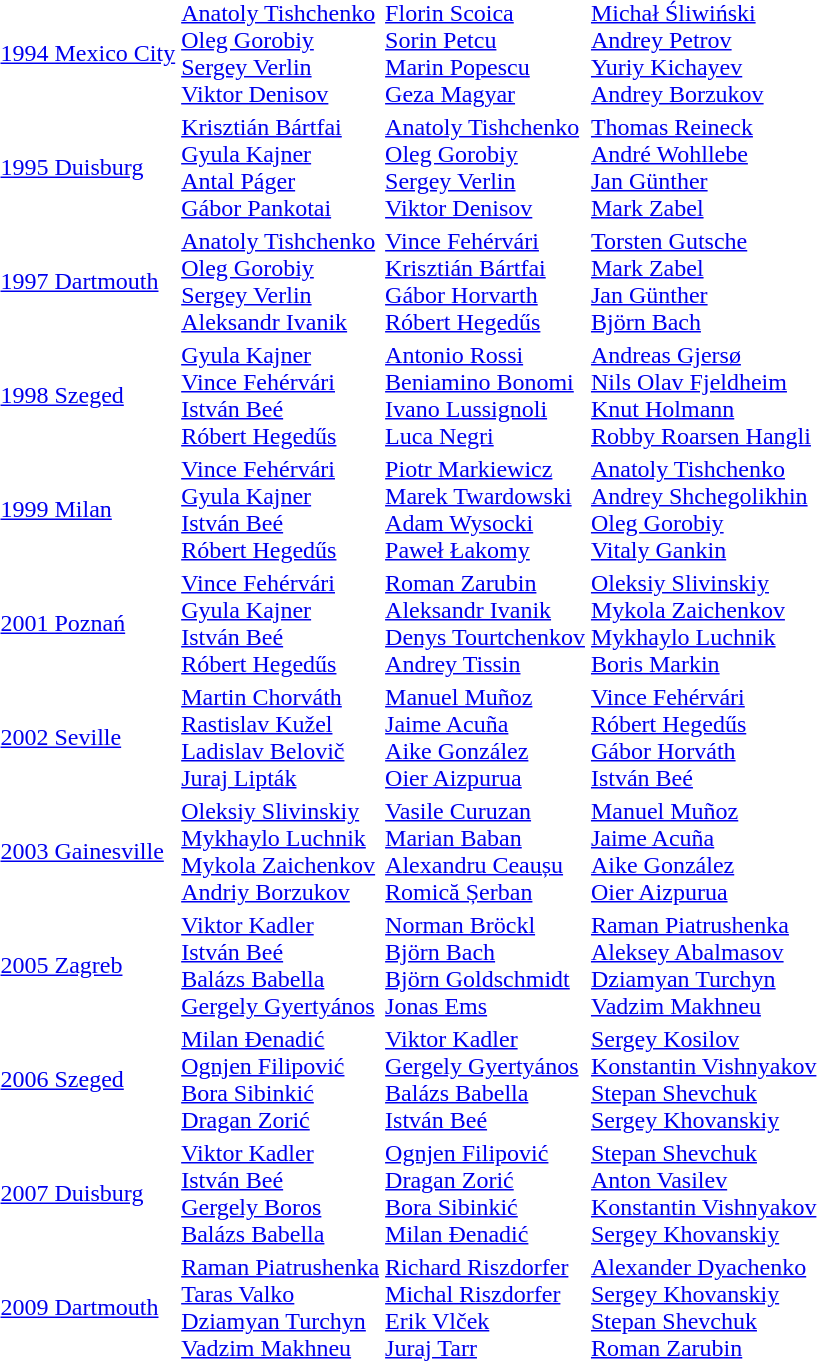<table>
<tr>
<td><a href='#'>1994 Mexico City</a></td>
<td><a href='#'>Anatoly Tishchenko</a><br><a href='#'>Oleg Gorobiy</a><br><a href='#'>Sergey Verlin</a><br><a href='#'>Viktor Denisov</a><br></td>
<td><a href='#'>Florin Scoica</a><br><a href='#'>Sorin Petcu</a><br><a href='#'>Marin Popescu</a><br><a href='#'>Geza Magyar</a><br></td>
<td><a href='#'>Michał Śliwiński</a><br><a href='#'>Andrey Petrov</a><br><a href='#'>Yuriy Kichayev</a><br><a href='#'>Andrey Borzukov</a><br></td>
</tr>
<tr>
<td><a href='#'>1995 Duisburg</a></td>
<td><a href='#'>Krisztián Bártfai</a><br><a href='#'>Gyula Kajner</a><br><a href='#'>Antal Páger</a><br><a href='#'>Gábor Pankotai</a><br></td>
<td><a href='#'>Anatoly Tishchenko</a><br><a href='#'>Oleg Gorobiy</a><br><a href='#'>Sergey Verlin</a><br><a href='#'>Viktor Denisov</a><br></td>
<td><a href='#'>Thomas Reineck</a><br><a href='#'>André Wohllebe</a><br><a href='#'>Jan Günther</a><br><a href='#'>Mark Zabel</a><br></td>
</tr>
<tr>
<td><a href='#'>1997 Dartmouth</a></td>
<td><a href='#'>Anatoly Tishchenko</a><br><a href='#'>Oleg Gorobiy</a><br><a href='#'>Sergey Verlin</a><br><a href='#'>Aleksandr Ivanik</a><br></td>
<td><a href='#'>Vince Fehérvári</a><br><a href='#'>Krisztián Bártfai</a><br><a href='#'>Gábor Horvarth</a><br><a href='#'>Róbert Hegedűs</a><br></td>
<td><a href='#'>Torsten Gutsche</a><br><a href='#'>Mark Zabel</a><br><a href='#'>Jan Günther</a><br><a href='#'>Björn Bach</a><br></td>
</tr>
<tr>
<td><a href='#'>1998 Szeged</a></td>
<td><a href='#'>Gyula Kajner</a><br><a href='#'>Vince Fehérvári</a><br><a href='#'>István Beé</a><br><a href='#'>Róbert Hegedűs</a><br></td>
<td><a href='#'>Antonio Rossi</a><br><a href='#'>Beniamino Bonomi</a><br><a href='#'>Ivano Lussignoli</a><br><a href='#'>Luca Negri</a><br></td>
<td><a href='#'>Andreas Gjersø</a><br><a href='#'>Nils Olav Fjeldheim</a><br><a href='#'>Knut Holmann</a><br><a href='#'>Robby Roarsen Hangli</a><br></td>
</tr>
<tr>
<td><a href='#'>1999 Milan</a></td>
<td><a href='#'>Vince Fehérvári</a><br><a href='#'>Gyula Kajner</a><br><a href='#'>István Beé</a><br><a href='#'>Róbert Hegedűs</a><br></td>
<td><a href='#'>Piotr Markiewicz</a><br><a href='#'>Marek Twardowski</a><br><a href='#'>Adam Wysocki</a><br><a href='#'>Paweł Łakomy</a><br></td>
<td><a href='#'>Anatoly Tishchenko</a><br><a href='#'>Andrey Shchegolikhin</a><br><a href='#'>Oleg Gorobiy</a><br><a href='#'>Vitaly Gankin</a><br></td>
</tr>
<tr>
<td><a href='#'>2001 Poznań</a></td>
<td><a href='#'>Vince Fehérvári</a><br><a href='#'>Gyula Kajner</a><br><a href='#'>István Beé</a><br><a href='#'>Róbert Hegedűs</a><br></td>
<td><a href='#'>Roman Zarubin</a><br><a href='#'>Aleksandr Ivanik</a><br><a href='#'>Denys Tourtchenkov</a><br><a href='#'>Andrey Tissin</a><br></td>
<td><a href='#'>Oleksiy Slivinskiy</a><br><a href='#'>Mykola Zaichenkov</a><br><a href='#'>Mykhaylo Luchnik</a><br><a href='#'>Boris Markin</a><br></td>
</tr>
<tr>
<td><a href='#'>2002 Seville</a></td>
<td><a href='#'>Martin Chorváth</a><br><a href='#'>Rastislav Kužel</a><br><a href='#'>Ladislav Belovič</a><br><a href='#'>Juraj Lipták</a><br></td>
<td><a href='#'>Manuel Muñoz</a><br><a href='#'>Jaime Acuña</a><br><a href='#'>Aike González</a><br><a href='#'>Oier Aizpurua</a><br></td>
<td><a href='#'>Vince Fehérvári</a><br><a href='#'>Róbert Hegedűs</a><br><a href='#'>Gábor Horváth</a><br><a href='#'>István Beé</a><br></td>
</tr>
<tr>
<td><a href='#'>2003 Gainesville</a></td>
<td><a href='#'>Oleksiy Slivinskiy</a><br><a href='#'>Mykhaylo Luchnik</a><br><a href='#'>Mykola Zaichenkov</a><br><a href='#'>Andriy Borzukov</a><br></td>
<td><a href='#'>Vasile Curuzan</a><br><a href='#'>Marian Baban</a><br><a href='#'>Alexandru Ceaușu</a><br><a href='#'>Romică Șerban</a><br></td>
<td><a href='#'>Manuel Muñoz</a><br><a href='#'>Jaime Acuña</a><br><a href='#'>Aike González</a><br><a href='#'>Oier Aizpurua</a><br></td>
</tr>
<tr>
<td><a href='#'>2005 Zagreb</a></td>
<td><a href='#'>Viktor Kadler</a><br><a href='#'>István Beé</a><br><a href='#'>Balázs Babella</a><br><a href='#'>Gergely Gyertyános</a><br></td>
<td><a href='#'>Norman Bröckl</a><br><a href='#'>Björn Bach</a><br><a href='#'>Björn Goldschmidt</a><br><a href='#'>Jonas Ems</a><br></td>
<td><a href='#'>Raman Piatrushenka</a><br><a href='#'>Aleksey Abalmasov</a><br><a href='#'>Dziamyan Turchyn</a><br><a href='#'>Vadzim Makhneu</a><br></td>
</tr>
<tr>
<td><a href='#'>2006 Szeged</a></td>
<td><a href='#'>Milan Đenadić</a><br><a href='#'>Ognjen Filipović</a><br><a href='#'>Bora Sibinkić</a><br><a href='#'>Dragan Zorić</a><br></td>
<td><a href='#'>Viktor Kadler</a><br><a href='#'>Gergely Gyertyános</a><br><a href='#'>Balázs Babella</a><br><a href='#'>István Beé</a><br></td>
<td><a href='#'>Sergey Kosilov</a><br><a href='#'>Konstantin Vishnyakov</a><br><a href='#'>Stepan Shevchuk</a><br><a href='#'>Sergey Khovanskiy</a><br></td>
</tr>
<tr>
<td><a href='#'>2007 Duisburg</a></td>
<td><a href='#'>Viktor Kadler</a><br><a href='#'>István Beé</a><br><a href='#'>Gergely Boros</a><br><a href='#'>Balázs Babella</a><br></td>
<td><a href='#'>Ognjen Filipović</a><br><a href='#'>Dragan Zorić</a><br><a href='#'>Bora Sibinkić</a><br><a href='#'>Milan Đenadić</a><br></td>
<td><a href='#'>Stepan Shevchuk</a><br><a href='#'>Anton Vasilev</a><br><a href='#'>Konstantin Vishnyakov</a><br><a href='#'>Sergey Khovanskiy</a><br></td>
</tr>
<tr>
<td><a href='#'>2009 Dartmouth</a></td>
<td><a href='#'>Raman Piatrushenka</a><br><a href='#'>Taras Valko</a><br><a href='#'>Dziamyan Turchyn</a><br><a href='#'>Vadzim Makhneu</a><br></td>
<td><a href='#'>Richard Riszdorfer</a><br><a href='#'>Michal Riszdorfer</a><br><a href='#'>Erik Vlček</a><br><a href='#'>Juraj Tarr</a><br></td>
<td><a href='#'>Alexander Dyachenko</a><br><a href='#'>Sergey Khovanskiy</a><br><a href='#'>Stepan Shevchuk</a><br><a href='#'>Roman Zarubin</a><br></td>
</tr>
</table>
